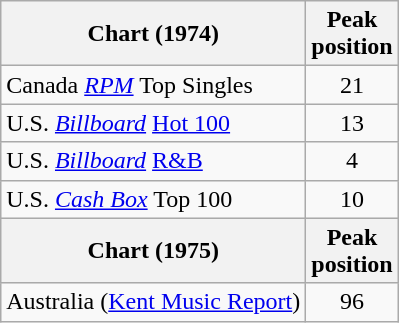<table class="wikitable sortable">
<tr>
<th>Chart (1974)</th>
<th>Peak<br>position</th>
</tr>
<tr>
<td>Canada <em><a href='#'>RPM</a></em> Top Singles </td>
<td style="text-align:center;">21</td>
</tr>
<tr>
<td>U.S. <em><a href='#'>Billboard</a></em> <a href='#'>Hot 100</a></td>
<td style="text-align:center;">13</td>
</tr>
<tr>
<td>U.S. <em><a href='#'>Billboard</a></em> <a href='#'>R&B</a></td>
<td style="text-align:center;">4</td>
</tr>
<tr>
<td>U.S. <a href='#'><em>Cash Box</em></a> Top 100 </td>
<td align="center">10</td>
</tr>
<tr>
<th>Chart (1975)</th>
<th>Peak<br>position</th>
</tr>
<tr>
<td>Australia (<a href='#'>Kent Music Report</a>)</td>
<td style="text-align:center;">96</td>
</tr>
</table>
